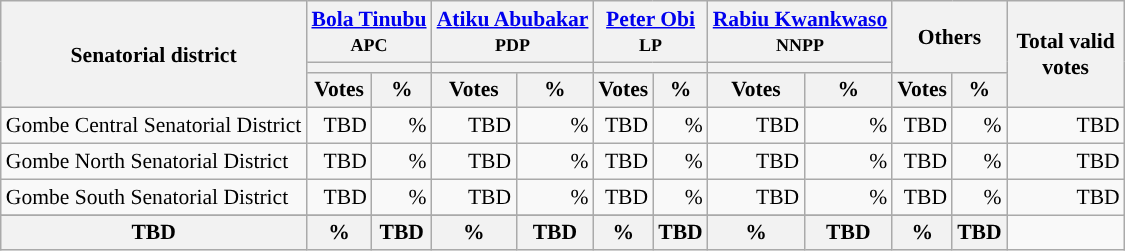<table class="wikitable sortable" style="text-align:right; font-size:90%">
<tr>
<th rowspan="3" style="max-width:7.5em;">Senatorial district</th>
<th colspan="2"><a href='#'>Bola Tinubu</a><br><small>APC</small></th>
<th colspan="2"><a href='#'>Atiku Abubakar</a><br><small>PDP</small></th>
<th colspan="2"><a href='#'>Peter Obi</a><br><small>LP</small></th>
<th colspan="2"><a href='#'>Rabiu Kwankwaso</a><br><small>NNPP</small></th>
<th colspan="2" rowspan="2">Others</th>
<th rowspan="3" style="max-width:5em;">Total valid votes</th>
</tr>
<tr>
<th colspan=2 style="background-color:"></th>
<th colspan=2 style="background-color:"></th>
<th colspan=2 style="background-color:"></th>
<th colspan=2 style="background-color:"></th>
</tr>
<tr>
<th>Votes</th>
<th>%</th>
<th>Votes</th>
<th>%</th>
<th>Votes</th>
<th>%</th>
<th>Votes</th>
<th>%</th>
<th>Votes</th>
<th>%</th>
</tr>
<tr style="background-color:#">
<td style="text-align:left;">Gombe Central Senatorial District</td>
<td>TBD</td>
<td>%</td>
<td>TBD</td>
<td>%</td>
<td>TBD</td>
<td>%</td>
<td>TBD</td>
<td>%</td>
<td>TBD</td>
<td>%</td>
<td>TBD</td>
</tr>
<tr style="background-color:#">
<td style="text-align:left;">Gombe North Senatorial District</td>
<td>TBD</td>
<td>%</td>
<td>TBD</td>
<td>%</td>
<td>TBD</td>
<td>%</td>
<td>TBD</td>
<td>%</td>
<td>TBD</td>
<td>%</td>
<td>TBD</td>
</tr>
<tr style="background-color:#">
<td style="text-align:left;">Gombe South Senatorial District</td>
<td>TBD</td>
<td>%</td>
<td>TBD</td>
<td>%</td>
<td>TBD</td>
<td>%</td>
<td>TBD</td>
<td>%</td>
<td>TBD</td>
<td>%</td>
<td>TBD</td>
</tr>
<tr>
</tr>
<tr>
<th>TBD</th>
<th>%</th>
<th>TBD</th>
<th>%</th>
<th>TBD</th>
<th>%</th>
<th>TBD</th>
<th>%</th>
<th>TBD</th>
<th>%</th>
<th>TBD</th>
</tr>
</table>
